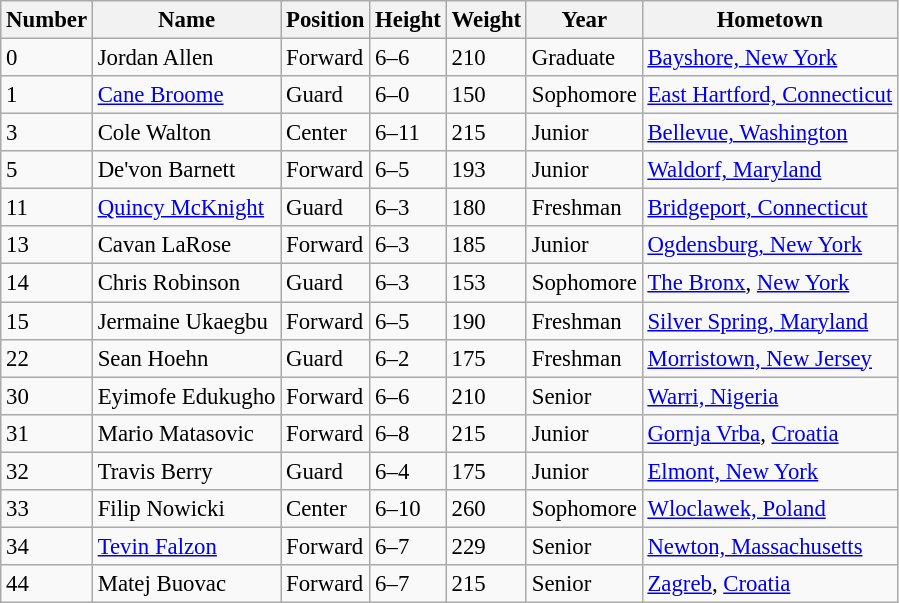<table class="wikitable" style="font-size: 95%;">
<tr>
<th>Number</th>
<th>Name</th>
<th>Position</th>
<th>Height</th>
<th>Weight</th>
<th>Year</th>
<th>Hometown</th>
</tr>
<tr>
<td>0</td>
<td>Jordan Allen</td>
<td>Forward</td>
<td>6–6</td>
<td>210</td>
<td>Graduate</td>
<td><a href='#'>Bayshore, New York</a></td>
</tr>
<tr>
<td>1</td>
<td><a href='#'>Cane Broome</a></td>
<td>Guard</td>
<td>6–0</td>
<td>150</td>
<td>Sophomore</td>
<td><a href='#'>East Hartford, Connecticut</a></td>
</tr>
<tr>
<td>3</td>
<td>Cole Walton</td>
<td>Center</td>
<td>6–11</td>
<td>215</td>
<td>Junior</td>
<td><a href='#'>Bellevue, Washington</a></td>
</tr>
<tr>
<td>5</td>
<td>De'von Barnett</td>
<td>Forward</td>
<td>6–5</td>
<td>193</td>
<td>Junior</td>
<td><a href='#'>Waldorf, Maryland</a></td>
</tr>
<tr>
<td>11</td>
<td><a href='#'>Quincy McKnight</a></td>
<td>Guard</td>
<td>6–3</td>
<td>180</td>
<td>Freshman</td>
<td><a href='#'>Bridgeport, Connecticut</a></td>
</tr>
<tr>
<td>13</td>
<td>Cavan LaRose</td>
<td>Forward</td>
<td>6–3</td>
<td>185</td>
<td>Junior</td>
<td><a href='#'>Ogdensburg, New York</a></td>
</tr>
<tr>
<td>14</td>
<td>Chris Robinson</td>
<td>Guard</td>
<td>6–3</td>
<td>153</td>
<td>Sophomore</td>
<td><a href='#'>The Bronx</a>, <a href='#'>New York</a></td>
</tr>
<tr>
<td>15</td>
<td>Jermaine Ukaegbu</td>
<td>Forward</td>
<td>6–5</td>
<td>190</td>
<td>Freshman</td>
<td><a href='#'>Silver Spring, Maryland</a></td>
</tr>
<tr>
<td>22</td>
<td>Sean Hoehn</td>
<td>Guard</td>
<td>6–2</td>
<td>175</td>
<td>Freshman</td>
<td><a href='#'>Morristown, New Jersey</a></td>
</tr>
<tr>
<td>30</td>
<td>Eyimofe Edukugho</td>
<td>Forward</td>
<td>6–6</td>
<td>210</td>
<td>Senior</td>
<td><a href='#'>Warri, Nigeria</a></td>
</tr>
<tr>
<td>31</td>
<td>Mario Matasovic</td>
<td>Forward</td>
<td>6–8</td>
<td>215</td>
<td>Junior</td>
<td><a href='#'>Gornja Vrba</a>, <a href='#'>Croatia</a></td>
</tr>
<tr>
<td>32</td>
<td>Travis Berry</td>
<td>Guard</td>
<td>6–4</td>
<td>175</td>
<td>Junior</td>
<td><a href='#'>Elmont, New York</a></td>
</tr>
<tr>
<td>33</td>
<td>Filip Nowicki</td>
<td>Center</td>
<td>6–10</td>
<td>260</td>
<td>Sophomore</td>
<td><a href='#'>Wloclawek, Poland</a></td>
</tr>
<tr>
<td>34</td>
<td><a href='#'>Tevin Falzon</a></td>
<td>Forward</td>
<td>6–7</td>
<td>229</td>
<td>Senior</td>
<td><a href='#'>Newton, Massachusetts</a></td>
</tr>
<tr>
<td>44</td>
<td>Matej Buovac</td>
<td>Forward</td>
<td>6–7</td>
<td>215</td>
<td>Senior</td>
<td><a href='#'>Zagreb</a>, <a href='#'>Croatia</a></td>
</tr>
</table>
